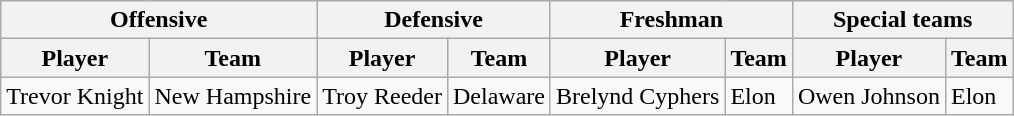<table class="wikitable" border="1">
<tr>
<th colspan="2">Offensive</th>
<th colspan="2">Defensive</th>
<th colspan="2">Freshman</th>
<th colspan="2">Special teams</th>
</tr>
<tr>
<th>Player</th>
<th>Team</th>
<th>Player</th>
<th>Team</th>
<th>Player</th>
<th>Team</th>
<th>Player</th>
<th>Team</th>
</tr>
<tr>
<td>Trevor Knight</td>
<td>New Hampshire</td>
<td>Troy Reeder</td>
<td>Delaware</td>
<td>Brelynd Cyphers</td>
<td>Elon</td>
<td>Owen Johnson</td>
<td>Elon</td>
</tr>
</table>
